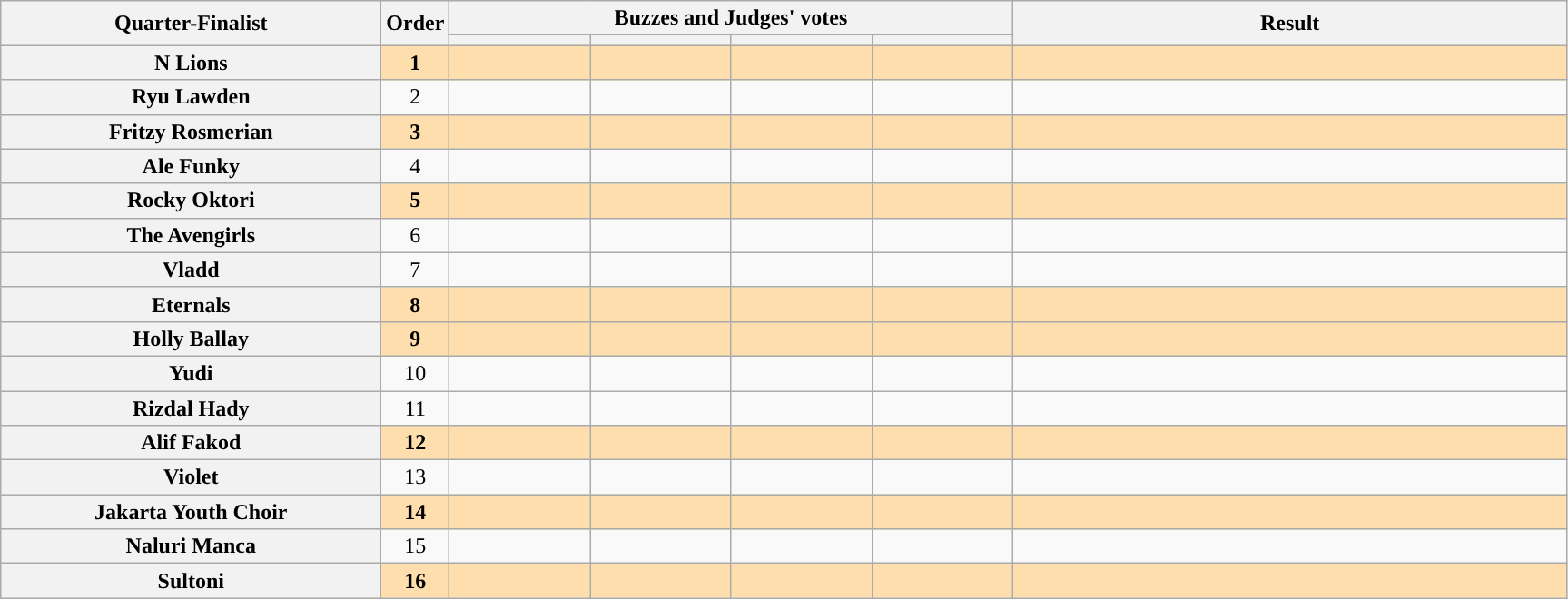<table class="wikitable plainrowheaders sortable" style="text-align:center;">
<tr>
<th scope="col" rowspan="2" class="unsortable" style="width:17em;">Quarter-Finalist</th>
<th scope="col" rowspan="2" style="width:1em;">Order</th>
<th scope="col" colspan="4" class="unsortable" style="width:24em;">Buzzes and Judges' votes</th>
<th scope="col" rowspan="2" style="width:25em;">Result</th>
</tr>
<tr>
<th scope="col" class="unsortable" style="width:6em;"></th>
<th scope="col" class="unsortable" style="width:6em;"></th>
<th scope="col" class="unsortable" style="width:6em;"></th>
<th scope="col" class="unsortable" style="width:6em;"></th>
</tr>
<tr style="background:NavajoWhite">
<th scope="row"><strong>N Lions</strong></th>
<td><strong>1</strong></td>
<td style="text-align:center;"></td>
<td style="text-align:center;"></td>
<td style="text-align:center;"></td>
<td style="text-align:center;"></td>
<td></td>
</tr>
<tr>
<th scope="row">Ryu Lawden</th>
<td>2</td>
<td style="text-align:center;"></td>
<td style="text-align:center;"></td>
<td style="text-align:center;"></td>
<td style="text-align:center;"></td>
<td></td>
</tr>
<tr style="background:NavajoWhite">
<th scope="row"><strong>Fritzy Rosmerian</strong></th>
<td><strong>3</strong></td>
<td style="text-align:center;"></td>
<td style="text-align:center;"></td>
<td style="text-align:center;"></td>
<td style="text-align:center;"></td>
<td></td>
</tr>
<tr>
<th scope="row">Ale Funky</th>
<td>4</td>
<td style="text-align:center;"></td>
<td style="text-align:center;"></td>
<td style="text-align:center;"></td>
<td style="text-align:center;"></td>
<td></td>
</tr>
<tr style="background:NavajoWhite">
<th scope="row"><strong>Rocky Oktori</strong></th>
<td><strong>5</strong></td>
<td style="text-align:center;"></td>
<td style="text-align:center;"></td>
<td style="text-align:center;"></td>
<td style="text-align:center;"></td>
<td></td>
</tr>
<tr>
<th scope="row">The Avengirls</th>
<td>6</td>
<td style="text-align:center;"></td>
<td style="text-align:center;"></td>
<td style="text-align:center;"></td>
<td style="text-align:center;"></td>
<td></td>
</tr>
<tr>
<th scope="row">Vladd</th>
<td>7</td>
<td style="text-align:center;"></td>
<td style="text-align:center;"></td>
<td style="text-align:center;"></td>
<td style="text-align:center;"></td>
<td></td>
</tr>
<tr style="background:NavajoWhite">
<th scope="row"><strong>Eternals</strong></th>
<td><strong>8</strong></td>
<td style="text-align:center;"></td>
<td style="text-align:center;"></td>
<td style="text-align:center;"></td>
<td style="text-align:center;"></td>
<td></td>
</tr>
<tr style="background:NavajoWhite">
<th scope="row"><strong>Holly Ballay</strong></th>
<td><strong>9</strong></td>
<td style="text-align:center;"></td>
<td style="text-align:center;"></td>
<td style="text-align:center;"></td>
<td style="text-align:center;"></td>
<td></td>
</tr>
<tr>
<th scope="row">Yudi</th>
<td>10</td>
<td style="text-align:center;"></td>
<td style="text-align:center;"></td>
<td style="text-align:center;"></td>
<td style="text-align:center;"></td>
<td></td>
</tr>
<tr>
<th scope="row">Rizdal Hady</th>
<td>11</td>
<td style="text-align:center;"></td>
<td style="text-align:center;"></td>
<td style="text-align:center;"></td>
<td style="text-align:center;"></td>
<td></td>
</tr>
<tr style="background:NavajoWhite">
<th scope="row"><strong>Alif Fakod</strong></th>
<td><strong>12</strong></td>
<td style="text-align:center;"></td>
<td style="text-align:center;"></td>
<td style="text-align:center;"></td>
<td style="text-align:center;"></td>
<td></td>
</tr>
<tr>
<th scope="row">Violet</th>
<td>13</td>
<td style="text-align:center;"></td>
<td style="text-align:center;"></td>
<td style="text-align:center;"></td>
<td style="text-align:center;"></td>
<td></td>
</tr>
<tr style="background:NavajoWhite">
<th scope="row"><strong>Jakarta Youth Choir</strong></th>
<td><strong>14</strong></td>
<td style="text-align:center;"></td>
<td style="text-align:center;"></td>
<td style="text-align:center;"></td>
<td style="text-align:center;"></td>
<td></td>
</tr>
<tr>
<th scope="row">Naluri Manca</th>
<td>15</td>
<td style="text-align:center;"></td>
<td style="text-align:center;"></td>
<td style="text-align:center;"></td>
<td style="text-align:center;"></td>
<td></td>
</tr>
<tr style="background:NavajoWhite">
<th scope="row"><strong>Sultoni</strong></th>
<td><strong>16</strong></td>
<td style="text-align:center;"></td>
<td style="text-align:center;"></td>
<td style="text-align:center;"></td>
<td style="text-align:center;"></td>
<td></td>
</tr>
</table>
